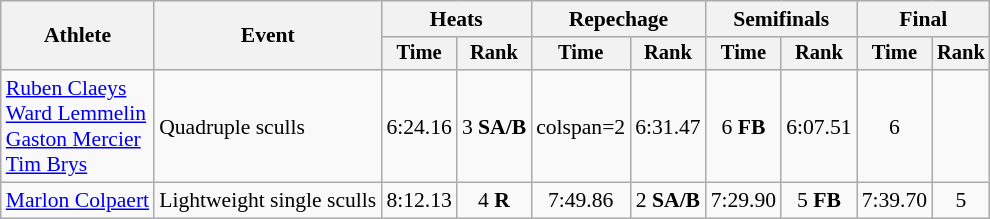<table class="wikitable" style="font-size:90%">
<tr>
<th rowspan="2">Athlete</th>
<th rowspan="2">Event</th>
<th colspan="2">Heats</th>
<th colspan="2">Repechage</th>
<th colspan="2">Semifinals</th>
<th colspan="2">Final</th>
</tr>
<tr style="font-size:95%">
<th>Time</th>
<th>Rank</th>
<th>Time</th>
<th>Rank</th>
<th>Time</th>
<th>Rank</th>
<th>Time</th>
<th>Rank</th>
</tr>
<tr align=center>
<td align=left><a href='#'>Ruben Claeys</a><br><a href='#'>Ward Lemmelin</a><br><a href='#'>Gaston Mercier</a><br><a href='#'>Tim Brys</a></td>
<td align=left>Quadruple sculls</td>
<td>6:24.16</td>
<td>3 <strong>SA/B</strong></td>
<td>colspan=2</td>
<td>6:31.47</td>
<td>6 <strong>FB</strong></td>
<td>6:07.51</td>
<td>6</td>
</tr>
<tr align=center>
<td align=left><a href='#'>Marlon Colpaert</a></td>
<td align=left>Lightweight single sculls</td>
<td>8:12.13</td>
<td>4 <strong>R</strong></td>
<td>7:49.86</td>
<td>2 <strong>SA/B</strong></td>
<td>7:29.90</td>
<td>5 <strong>FB</strong></td>
<td>7:39.70</td>
<td>5</td>
</tr>
</table>
